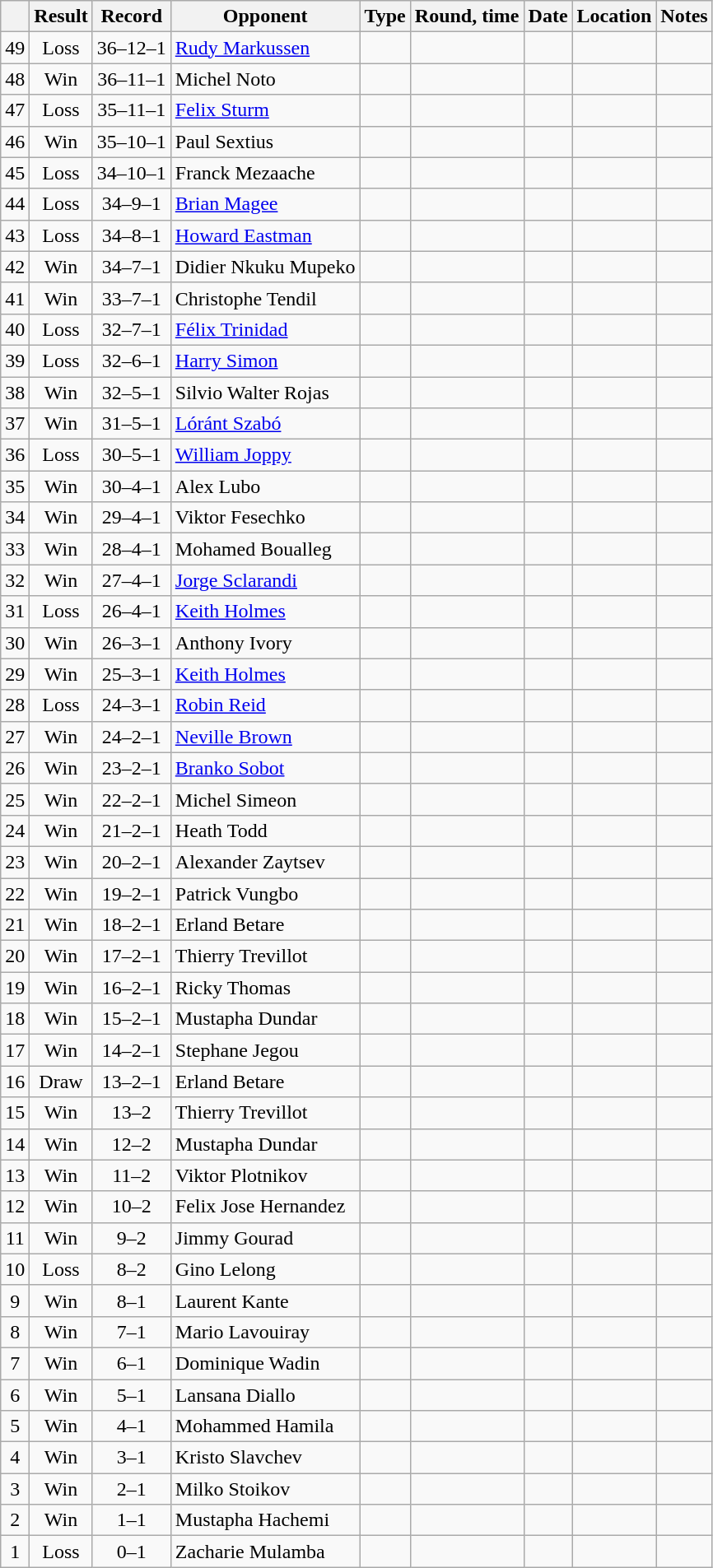<table class=wikitable style=text-align:center>
<tr>
<th></th>
<th>Result</th>
<th>Record</th>
<th>Opponent</th>
<th>Type</th>
<th>Round, time</th>
<th>Date</th>
<th>Location</th>
<th>Notes</th>
</tr>
<tr>
<td>49</td>
<td>Loss</td>
<td>36–12–1</td>
<td align=left><a href='#'>Rudy Markussen</a></td>
<td></td>
<td></td>
<td></td>
<td align=left></td>
<td align=left></td>
</tr>
<tr>
<td>48</td>
<td>Win</td>
<td>36–11–1</td>
<td align=left>Michel Noto</td>
<td></td>
<td></td>
<td></td>
<td align=left></td>
<td align=left></td>
</tr>
<tr>
<td>47</td>
<td>Loss</td>
<td>35–11–1</td>
<td align=left><a href='#'>Felix Sturm</a></td>
<td></td>
<td></td>
<td></td>
<td align=left></td>
<td align=left></td>
</tr>
<tr>
<td>46</td>
<td>Win</td>
<td>35–10–1</td>
<td align=left>Paul Sextius</td>
<td></td>
<td></td>
<td></td>
<td align=left></td>
<td align=left></td>
</tr>
<tr>
<td>45</td>
<td>Loss</td>
<td>34–10–1</td>
<td align=left>Franck Mezaache</td>
<td></td>
<td></td>
<td></td>
<td align=left></td>
<td align=left></td>
</tr>
<tr>
<td>44</td>
<td>Loss</td>
<td>34–9–1</td>
<td align=left><a href='#'>Brian Magee</a></td>
<td></td>
<td></td>
<td></td>
<td align=left></td>
<td align=left></td>
</tr>
<tr>
<td>43</td>
<td>Loss</td>
<td>34–8–1</td>
<td align=left><a href='#'>Howard Eastman</a></td>
<td></td>
<td></td>
<td></td>
<td align=left></td>
<td align=left></td>
</tr>
<tr>
<td>42</td>
<td>Win</td>
<td>34–7–1</td>
<td align=left>Didier Nkuku Mupeko</td>
<td></td>
<td></td>
<td></td>
<td align=left></td>
<td align=left></td>
</tr>
<tr>
<td>41</td>
<td>Win</td>
<td>33–7–1</td>
<td align=left>Christophe Tendil</td>
<td></td>
<td></td>
<td></td>
<td align=left></td>
<td align=left></td>
</tr>
<tr>
<td>40</td>
<td>Loss</td>
<td>32–7–1</td>
<td align=left><a href='#'>Félix Trinidad</a></td>
<td></td>
<td></td>
<td></td>
<td align=left></td>
<td align=left></td>
</tr>
<tr>
<td>39</td>
<td>Loss</td>
<td>32–6–1</td>
<td align=left><a href='#'>Harry Simon</a></td>
<td></td>
<td></td>
<td></td>
<td align=left></td>
<td align=left></td>
</tr>
<tr>
<td>38</td>
<td>Win</td>
<td>32–5–1</td>
<td align=left>Silvio Walter Rojas</td>
<td></td>
<td></td>
<td></td>
<td align=left></td>
<td align=left></td>
</tr>
<tr>
<td>37</td>
<td>Win</td>
<td>31–5–1</td>
<td align=left><a href='#'>Lóránt Szabó</a></td>
<td></td>
<td></td>
<td></td>
<td align=left></td>
<td align=left></td>
</tr>
<tr>
<td>36</td>
<td>Loss</td>
<td>30–5–1</td>
<td align=left><a href='#'>William Joppy</a></td>
<td></td>
<td></td>
<td></td>
<td align=left></td>
<td align=left></td>
</tr>
<tr>
<td>35</td>
<td>Win</td>
<td>30–4–1</td>
<td align=left>Alex Lubo</td>
<td></td>
<td></td>
<td></td>
<td align=left></td>
<td align=left></td>
</tr>
<tr>
<td>34</td>
<td>Win</td>
<td>29–4–1</td>
<td align=left>Viktor Fesechko</td>
<td></td>
<td></td>
<td></td>
<td align=left></td>
<td align=left></td>
</tr>
<tr>
<td>33</td>
<td>Win</td>
<td>28–4–1</td>
<td align=left>Mohamed Boualleg</td>
<td></td>
<td></td>
<td></td>
<td align=left></td>
<td align=left></td>
</tr>
<tr>
<td>32</td>
<td>Win</td>
<td>27–4–1</td>
<td align=left><a href='#'>Jorge Sclarandi</a></td>
<td></td>
<td></td>
<td></td>
<td align=left></td>
<td align=left></td>
</tr>
<tr>
<td>31</td>
<td>Loss</td>
<td>26–4–1</td>
<td align=left><a href='#'>Keith Holmes</a></td>
<td></td>
<td></td>
<td></td>
<td align=left></td>
<td align=left></td>
</tr>
<tr>
<td>30</td>
<td>Win</td>
<td>26–3–1</td>
<td align=left>Anthony Ivory</td>
<td></td>
<td></td>
<td></td>
<td align=left></td>
<td align=left></td>
</tr>
<tr>
<td>29</td>
<td>Win</td>
<td>25–3–1</td>
<td align=left><a href='#'>Keith Holmes</a></td>
<td></td>
<td></td>
<td></td>
<td align=left></td>
<td align=left></td>
</tr>
<tr>
<td>28</td>
<td>Loss</td>
<td>24–3–1</td>
<td align=left><a href='#'>Robin Reid</a></td>
<td></td>
<td></td>
<td></td>
<td align=left></td>
<td align=left></td>
</tr>
<tr>
<td>27</td>
<td>Win</td>
<td>24–2–1</td>
<td align=left><a href='#'>Neville Brown</a></td>
<td></td>
<td></td>
<td></td>
<td align=left></td>
<td align=left></td>
</tr>
<tr>
<td>26</td>
<td>Win</td>
<td>23–2–1</td>
<td align=left><a href='#'>Branko Sobot</a></td>
<td></td>
<td></td>
<td></td>
<td align=left></td>
<td align=left></td>
</tr>
<tr>
<td>25</td>
<td>Win</td>
<td>22–2–1</td>
<td align=left>Michel Simeon</td>
<td></td>
<td></td>
<td></td>
<td align=left></td>
<td align=left></td>
</tr>
<tr>
<td>24</td>
<td>Win</td>
<td>21–2–1</td>
<td align=left>Heath Todd</td>
<td></td>
<td></td>
<td></td>
<td align=left></td>
<td align=left></td>
</tr>
<tr>
<td>23</td>
<td>Win</td>
<td>20–2–1</td>
<td align=left>Alexander Zaytsev</td>
<td></td>
<td></td>
<td></td>
<td align=left></td>
<td align=left></td>
</tr>
<tr>
<td>22</td>
<td>Win</td>
<td>19–2–1</td>
<td align=left>Patrick Vungbo</td>
<td></td>
<td></td>
<td></td>
<td align=left></td>
<td align=left></td>
</tr>
<tr>
<td>21</td>
<td>Win</td>
<td>18–2–1</td>
<td align=left>Erland Betare</td>
<td></td>
<td></td>
<td></td>
<td align=left></td>
<td align=left></td>
</tr>
<tr>
<td>20</td>
<td>Win</td>
<td>17–2–1</td>
<td align=left>Thierry Trevillot</td>
<td></td>
<td></td>
<td></td>
<td align=left></td>
<td align=left></td>
</tr>
<tr>
<td>19</td>
<td>Win</td>
<td>16–2–1</td>
<td align=left>Ricky Thomas</td>
<td></td>
<td></td>
<td></td>
<td align=left></td>
<td align=left></td>
</tr>
<tr>
<td>18</td>
<td>Win</td>
<td>15–2–1</td>
<td align=left>Mustapha Dundar</td>
<td></td>
<td></td>
<td></td>
<td align=left></td>
<td align=left></td>
</tr>
<tr>
<td>17</td>
<td>Win</td>
<td>14–2–1</td>
<td align=left>Stephane Jegou</td>
<td></td>
<td></td>
<td></td>
<td align=left></td>
<td align=left></td>
</tr>
<tr>
<td>16</td>
<td>Draw</td>
<td>13–2–1</td>
<td align=left>Erland Betare</td>
<td></td>
<td></td>
<td></td>
<td align=left></td>
<td align=left></td>
</tr>
<tr>
<td>15</td>
<td>Win</td>
<td>13–2</td>
<td align=left>Thierry Trevillot</td>
<td></td>
<td></td>
<td></td>
<td align=left></td>
<td align=left></td>
</tr>
<tr>
<td>14</td>
<td>Win</td>
<td>12–2</td>
<td align=left>Mustapha Dundar</td>
<td></td>
<td></td>
<td></td>
<td align=left></td>
<td align=left></td>
</tr>
<tr>
<td>13</td>
<td>Win</td>
<td>11–2</td>
<td align=left>Viktor Plotnikov</td>
<td></td>
<td></td>
<td></td>
<td align=left></td>
<td align=left></td>
</tr>
<tr>
<td>12</td>
<td>Win</td>
<td>10–2</td>
<td align=left>Felix Jose Hernandez</td>
<td></td>
<td></td>
<td></td>
<td align=left></td>
<td align=left></td>
</tr>
<tr>
<td>11</td>
<td>Win</td>
<td>9–2</td>
<td align=left>Jimmy Gourad</td>
<td></td>
<td></td>
<td></td>
<td align=left></td>
<td align=left></td>
</tr>
<tr>
<td>10</td>
<td>Loss</td>
<td>8–2</td>
<td align=left>Gino Lelong</td>
<td></td>
<td></td>
<td></td>
<td align=left></td>
<td align=left></td>
</tr>
<tr>
<td>9</td>
<td>Win</td>
<td>8–1</td>
<td align=left>Laurent Kante</td>
<td></td>
<td></td>
<td></td>
<td align=left></td>
<td align=left></td>
</tr>
<tr>
<td>8</td>
<td>Win</td>
<td>7–1</td>
<td align=left>Mario Lavouiray</td>
<td></td>
<td></td>
<td></td>
<td align=left></td>
<td align=left></td>
</tr>
<tr>
<td>7</td>
<td>Win</td>
<td>6–1</td>
<td align=left>Dominique Wadin</td>
<td></td>
<td></td>
<td></td>
<td align=left></td>
<td align=left></td>
</tr>
<tr>
<td>6</td>
<td>Win</td>
<td>5–1</td>
<td align=left>Lansana Diallo</td>
<td></td>
<td></td>
<td></td>
<td align=left></td>
<td align=left></td>
</tr>
<tr>
<td>5</td>
<td>Win</td>
<td>4–1</td>
<td align=left>Mohammed Hamila</td>
<td></td>
<td></td>
<td></td>
<td align=left></td>
<td align=left></td>
</tr>
<tr>
<td>4</td>
<td>Win</td>
<td>3–1</td>
<td align=left>Kristo Slavchev</td>
<td></td>
<td></td>
<td></td>
<td align=left></td>
<td align=left></td>
</tr>
<tr>
<td>3</td>
<td>Win</td>
<td>2–1</td>
<td align=left>Milko Stoikov</td>
<td></td>
<td></td>
<td></td>
<td align=left></td>
<td align=left></td>
</tr>
<tr>
<td>2</td>
<td>Win</td>
<td>1–1</td>
<td align=left>Mustapha Hachemi</td>
<td></td>
<td></td>
<td></td>
<td align=left></td>
<td align=left></td>
</tr>
<tr>
<td>1</td>
<td>Loss</td>
<td>0–1</td>
<td align=left>Zacharie Mulamba</td>
<td></td>
<td></td>
<td></td>
<td align=left></td>
<td align=left></td>
</tr>
</table>
